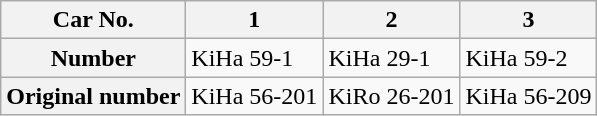<table class="wikitable">
<tr>
<th>Car No.</th>
<th>1</th>
<th>2</th>
<th>3</th>
</tr>
<tr>
<th>Number</th>
<td>KiHa 59-1</td>
<td>KiHa 29-1</td>
<td>KiHa 59-2</td>
</tr>
<tr>
<th>Original number</th>
<td>KiHa 56-201</td>
<td>KiRo 26-201</td>
<td>KiHa 56-209</td>
</tr>
</table>
